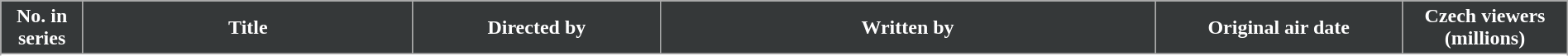<table class="wikitable plainrowheaders" style="width: 100%; margin-right: 0;">
<tr>
<th scope=col style="background: #353839; color: #fff; text-align:center;" width=5%>No. in<br>series</th>
<th scope=col style="background: #353839; color: #fff; text-align:center;" width=20%>Title</th>
<th scope=col style="background: #353839; color: #fff; text-align:center;" width=15%>Directed by</th>
<th scope=col style="background: #353839; color: #fff; text-align:center;" width=30%>Written by</th>
<th scope=col style="background: #353839; color: #fff; text-align:center;" width=15%>Original air date</th>
<th scope=col style="background: #353839; color: #fff; text-align:center;" width=10%>Czech viewers<br>(millions)</th>
</tr>
<tr>
</tr>
<tr>
</tr>
</table>
